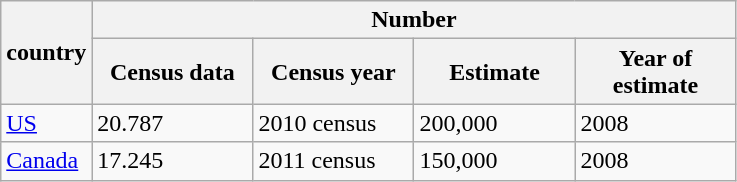<table class="wikitable">
<tr>
<th rowspan=2>country</th>
<th colspan=4>Number</th>
</tr>
<tr>
<th style="width:100px">Census data</th>
<th style="width:100px">Census year</th>
<th style="width:100px">Estimate</th>
<th style="width:100px">Year of estimate</th>
</tr>
<tr>
<td><a href='#'>US</a></td>
<td>20.787</td>
<td>2010 census</td>
<td>200,000</td>
<td>2008</td>
</tr>
<tr>
<td><a href='#'>Canada</a></td>
<td>17.245</td>
<td>2011 census</td>
<td>150,000</td>
<td>2008</td>
</tr>
</table>
